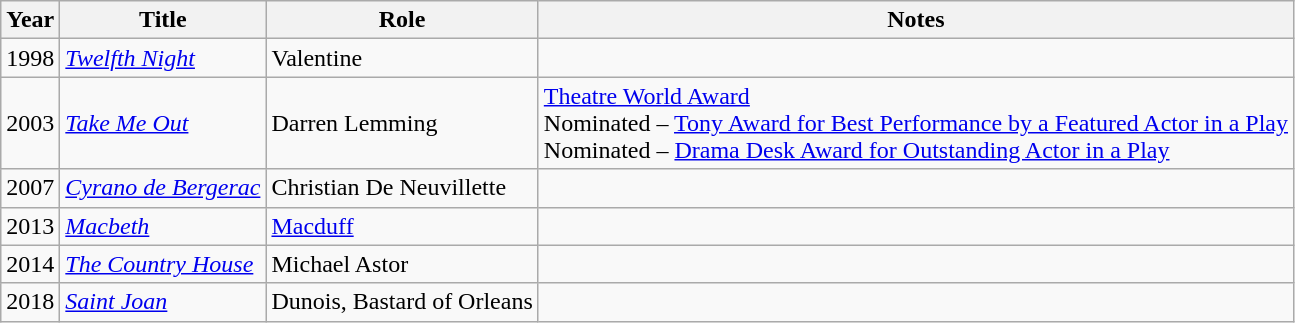<table class="wikitable sortable">
<tr>
<th>Year</th>
<th>Title</th>
<th>Role</th>
<th>Notes</th>
</tr>
<tr>
<td>1998</td>
<td><em><a href='#'>Twelfth Night</a></em></td>
<td>Valentine</td>
<td></td>
</tr>
<tr>
<td>2003</td>
<td><em><a href='#'>Take Me Out</a></em></td>
<td>Darren Lemming</td>
<td><a href='#'>Theatre World Award</a><br>Nominated – <a href='#'>Tony Award for Best Performance by a Featured Actor in a Play</a><br>Nominated – <a href='#'>Drama Desk Award for Outstanding Actor in a Play</a></td>
</tr>
<tr>
<td>2007</td>
<td><em><a href='#'>Cyrano de Bergerac</a></em></td>
<td>Christian De Neuvillette</td>
<td></td>
</tr>
<tr>
<td>2013</td>
<td><em><a href='#'>Macbeth</a></em></td>
<td><a href='#'>Macduff</a></td>
<td></td>
</tr>
<tr>
<td>2014</td>
<td><em><a href='#'>The Country House</a></em></td>
<td>Michael Astor</td>
<td></td>
</tr>
<tr>
<td>2018</td>
<td><em><a href='#'>Saint Joan</a></em></td>
<td>Dunois, Bastard of Orleans</td>
<td></td>
</tr>
</table>
